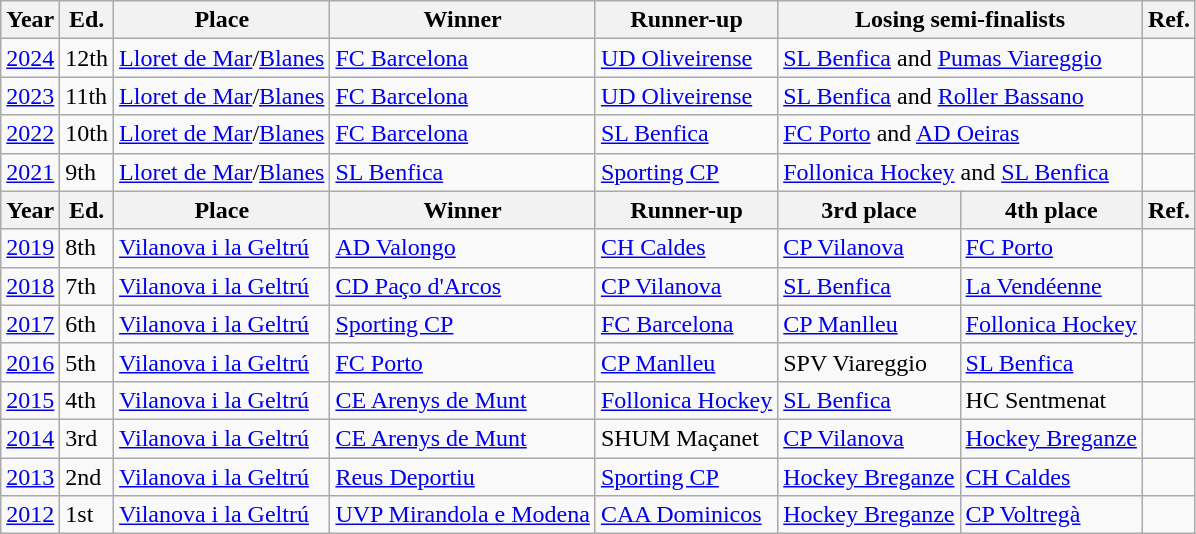<table class="wikitable">
<tr>
<th>Year</th>
<th>Ed.</th>
<th>Place</th>
<th>Winner</th>
<th>Runner-up</th>
<th colspan=2>Losing semi-finalists</th>
<th>Ref.</th>
</tr>
<tr>
<td><a href='#'>2024</a></td>
<td>12th</td>
<td> <a href='#'>Lloret de Mar</a>/<a href='#'>Blanes</a></td>
<td> <a href='#'>FC Barcelona</a></td>
<td> <a href='#'>UD Oliveirense</a></td>
<td colspan=2> <a href='#'>SL Benfica</a> and  <a href='#'>Pumas Viareggio</a></td>
<td></td>
</tr>
<tr>
<td><a href='#'>2023</a></td>
<td>11th</td>
<td> <a href='#'>Lloret de Mar</a>/<a href='#'>Blanes</a></td>
<td> <a href='#'>FC Barcelona</a></td>
<td> <a href='#'>UD Oliveirense</a></td>
<td colspan=2> <a href='#'>SL Benfica</a> and  <a href='#'>Roller Bassano</a></td>
<td></td>
</tr>
<tr>
<td><a href='#'>2022</a></td>
<td>10th</td>
<td> <a href='#'>Lloret de Mar</a>/<a href='#'>Blanes</a></td>
<td> <a href='#'>FC Barcelona</a></td>
<td> <a href='#'>SL Benfica</a></td>
<td colspan=2> <a href='#'>FC Porto</a> and  <a href='#'>AD Oeiras</a></td>
<td></td>
</tr>
<tr>
<td><a href='#'>2021</a></td>
<td>9th</td>
<td> <a href='#'>Lloret de Mar</a>/<a href='#'>Blanes</a></td>
<td> <a href='#'>SL Benfica</a></td>
<td> <a href='#'>Sporting CP</a></td>
<td colspan=2> <a href='#'>Follonica Hockey</a> and  <a href='#'>SL Benfica</a></td>
<td></td>
</tr>
<tr>
<th>Year</th>
<th>Ed.</th>
<th>Place</th>
<th>Winner</th>
<th>Runner-up</th>
<th>3rd place</th>
<th>4th place</th>
<th>Ref.</th>
</tr>
<tr>
<td><a href='#'>2019</a></td>
<td>8th</td>
<td> <a href='#'>Vilanova i la Geltrú</a></td>
<td> <a href='#'>AD Valongo</a></td>
<td> <a href='#'>CH Caldes</a></td>
<td> <a href='#'>CP Vilanova</a></td>
<td> <a href='#'>FC Porto</a></td>
<td></td>
</tr>
<tr>
<td><a href='#'>2018</a></td>
<td>7th</td>
<td> <a href='#'>Vilanova i la Geltrú</a></td>
<td> <a href='#'>CD Paço d'Arcos</a></td>
<td> <a href='#'>CP Vilanova</a></td>
<td> <a href='#'>SL Benfica</a></td>
<td> <a href='#'>La Vendéenne</a></td>
<td></td>
</tr>
<tr>
<td><a href='#'>2017</a></td>
<td>6th</td>
<td> <a href='#'>Vilanova i la Geltrú</a></td>
<td> <a href='#'>Sporting CP</a></td>
<td> <a href='#'>FC Barcelona</a></td>
<td> <a href='#'>CP Manlleu</a></td>
<td> <a href='#'>Follonica Hockey</a></td>
<td></td>
</tr>
<tr>
<td><a href='#'>2016</a></td>
<td>5th</td>
<td> <a href='#'>Vilanova i la Geltrú</a></td>
<td> <a href='#'>FC Porto</a></td>
<td> <a href='#'>CP Manlleu</a></td>
<td> SPV Viareggio</td>
<td> <a href='#'>SL Benfica</a></td>
<td></td>
</tr>
<tr>
<td><a href='#'>2015</a></td>
<td>4th</td>
<td> <a href='#'>Vilanova i la Geltrú</a></td>
<td> <a href='#'>CE Arenys de Munt</a></td>
<td> <a href='#'>Follonica Hockey</a></td>
<td> <a href='#'>SL Benfica</a></td>
<td> HC Sentmenat</td>
<td></td>
</tr>
<tr>
<td><a href='#'>2014</a></td>
<td>3rd</td>
<td> <a href='#'>Vilanova i la Geltrú</a></td>
<td> <a href='#'>CE Arenys de Munt</a></td>
<td> SHUM Maçanet</td>
<td> <a href='#'>CP Vilanova</a></td>
<td> <a href='#'>Hockey Breganze</a></td>
<td></td>
</tr>
<tr>
<td><a href='#'>2013</a></td>
<td>2nd</td>
<td> <a href='#'>Vilanova i la Geltrú</a></td>
<td> <a href='#'>Reus Deportiu</a></td>
<td> <a href='#'>Sporting CP</a></td>
<td> <a href='#'>Hockey Breganze</a></td>
<td> <a href='#'>CH Caldes</a></td>
<td></td>
</tr>
<tr>
<td><a href='#'>2012</a></td>
<td>1st</td>
<td> <a href='#'>Vilanova i la Geltrú</a></td>
<td> <a href='#'>UVP Mirandola e Modena</a></td>
<td> <a href='#'>CAA Dominicos</a></td>
<td> <a href='#'>Hockey Breganze</a></td>
<td> <a href='#'>CP Voltregà</a></td>
<td></td>
</tr>
</table>
